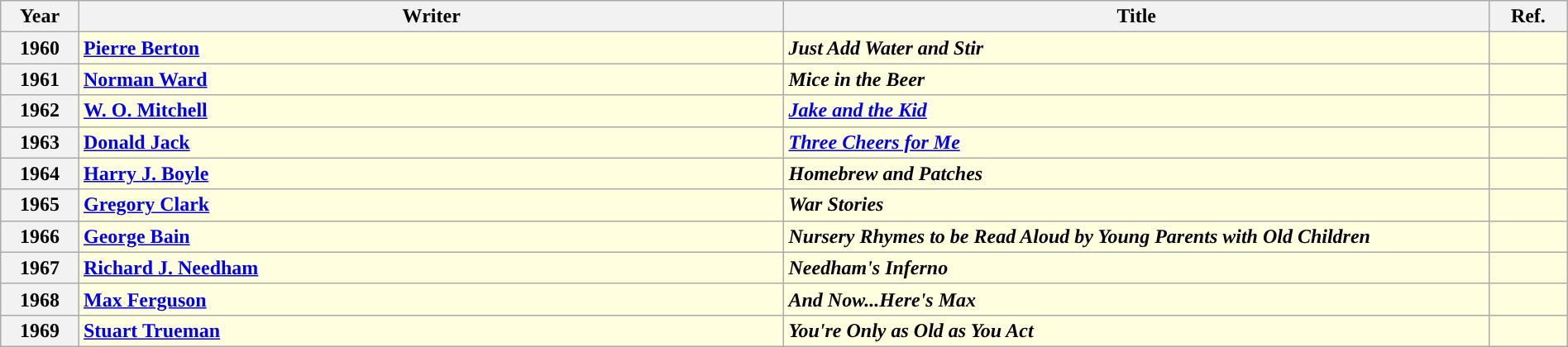<table class="wikitable" style="width:100%;">
<tr>
<th width=5%>Year</th>
<th width=45%>Writer</th>
<th width=45%>Title</th>
<th width=5%>Ref.</th>
</tr>
<tr>
<th>1960</th>
<td style="background:lightyellow;"><strong><a href='#'>Pierre Berton</a></strong></td>
<td style="background:lightyellow;"><strong><em>Just Add Water and Stir</em></strong></td>
<td style="background:lightyellow;"></td>
</tr>
<tr>
<th>1961</th>
<td style="background:lightyellow;"><strong><a href='#'>Norman Ward</a></strong></td>
<td style="background:lightyellow;"><strong><em>Mice in the Beer</em></strong></td>
<td style="background:lightyellow;"></td>
</tr>
<tr>
<th>1962</th>
<td style="background:lightyellow;"><strong><a href='#'>W. O. Mitchell</a></strong></td>
<td style="background:lightyellow;"><strong><em><a href='#'>Jake and the Kid</a></em></strong></td>
<td style="background:lightyellow;"></td>
</tr>
<tr>
<th>1963</th>
<td style="background:lightyellow;"><strong><a href='#'>Donald Jack</a></strong></td>
<td style=background:lightyellow;"><strong><em><a href='#'>Three Cheers for Me</a></em></strong></td>
<td style=background:lightyellow;"></td>
</tr>
<tr>
<th>1964</th>
<td style="background:lightyellow;"><strong><a href='#'>Harry J. Boyle</a></strong></td>
<td style="background:lightyellow;"><strong><em>Homebrew and Patches</em></strong></td>
<td style="background:lightyellow;"></td>
</tr>
<tr>
<th>1965</th>
<td style="background:lightyellow;"><strong><a href='#'>Gregory Clark</a></strong></td>
<td style=background:lightyellow;"><strong><em>War Stories</em></strong></td>
<td style=background:lightyellow;"></td>
</tr>
<tr>
<th>1966</th>
<td style="background:lightyellow;"><strong><a href='#'>George Bain</a></strong></td>
<td style=background:lightyellow;"><strong><em>Nursery Rhymes to be Read Aloud by Young Parents with Old Children</em></strong></td>
<td style=background:lightyellow;"></td>
</tr>
<tr>
<th>1967</th>
<td style="background:lightyellow;"><strong><a href='#'>Richard J. Needham</a></strong></td>
<td style="background:lightyellow;"><strong><em>Needham's Inferno</em></strong></td>
<td style="background:lightyellow;"></td>
</tr>
<tr>
<th>1968</th>
<td style="background:lightyellow;"><strong><a href='#'>Max Ferguson</a></strong></td>
<td style="background:lightyellow;"><strong><em>And Now...Here's Max</em></strong></td>
<td style="background:lightyellow;"></td>
</tr>
<tr>
<th>1969</th>
<td style="background:lightyellow;"><strong><a href='#'>Stuart Trueman</a></strong></td>
<td style="background:lightyellow;"><strong><em>You're Only as Old as You Act</em></strong></td>
<td style="background:lightyellow;"></td>
</tr>
</table>
